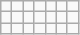<table class="wikitable letters-black">
<tr>
<td></td>
<td></td>
<td></td>
<td></td>
<td></td>
<td></td>
<td></td>
</tr>
<tr>
<td></td>
<td></td>
<td></td>
<td></td>
<td></td>
<td></td>
<td></td>
</tr>
<tr>
<td></td>
<td></td>
<td></td>
<td></td>
<td></td>
<td></td>
<td></td>
</tr>
</table>
